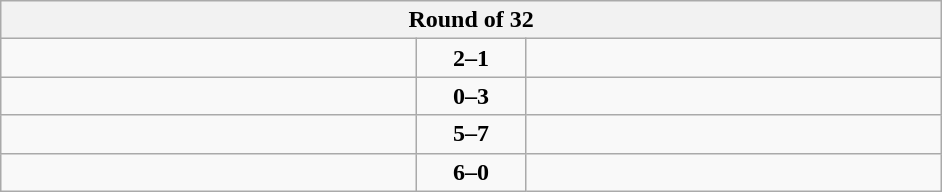<table class="wikitable" style="text-align: center;">
<tr>
<th colspan=3>Round of 32</th>
</tr>
<tr>
<td align=left width="270"><strong></strong></td>
<td align=center width="65"><strong>2–1</strong></td>
<td align=left width="270"></td>
</tr>
<tr>
<td align=left></td>
<td align=center><strong>0–3</strong></td>
<td align=left><strong></strong></td>
</tr>
<tr>
<td align=left></td>
<td align=center><strong>5–7</strong></td>
<td align=left><strong></strong></td>
</tr>
<tr>
<td align=left><strong></strong></td>
<td align=center><strong>6–0</strong></td>
<td align=left></td>
</tr>
</table>
